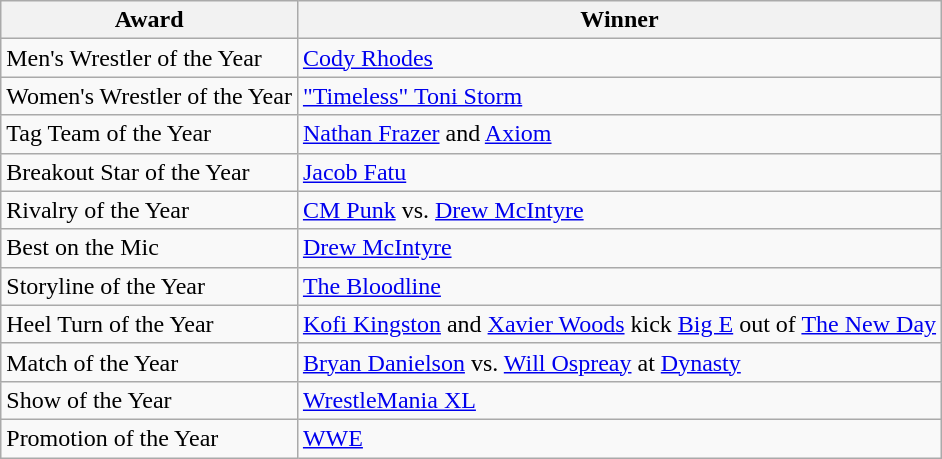<table class="wikitable">
<tr>
<th>Award</th>
<th>Winner</th>
</tr>
<tr>
<td>Men's Wrestler of the Year</td>
<td><a href='#'>Cody Rhodes</a></td>
</tr>
<tr>
<td>Women's Wrestler of the Year</td>
<td><a href='#'>"Timeless" Toni Storm</a></td>
</tr>
<tr>
<td>Tag Team of the Year</td>
<td><a href='#'>Nathan Frazer</a> and <a href='#'>Axiom</a></td>
</tr>
<tr>
<td>Breakout Star of the Year</td>
<td><a href='#'>Jacob Fatu</a></td>
</tr>
<tr>
<td>Rivalry of the Year</td>
<td><a href='#'>CM Punk</a> vs. <a href='#'>Drew McIntyre</a></td>
</tr>
<tr>
<td>Best on the Mic</td>
<td><a href='#'>Drew McIntyre</a></td>
</tr>
<tr>
<td>Storyline of the Year</td>
<td><a href='#'>The Bloodline</a></td>
</tr>
<tr>
<td>Heel Turn of the Year</td>
<td><a href='#'>Kofi Kingston</a> and <a href='#'>Xavier Woods</a> kick <a href='#'>Big E</a> out of <a href='#'>The New Day</a></td>
</tr>
<tr>
<td>Match of the Year</td>
<td><a href='#'>Bryan Danielson</a> vs. <a href='#'>Will Ospreay</a> at <a href='#'>Dynasty</a></td>
</tr>
<tr>
<td>Show of the Year</td>
<td><a href='#'>WrestleMania XL</a></td>
</tr>
<tr>
<td>Promotion of the Year</td>
<td><a href='#'>WWE</a></td>
</tr>
</table>
